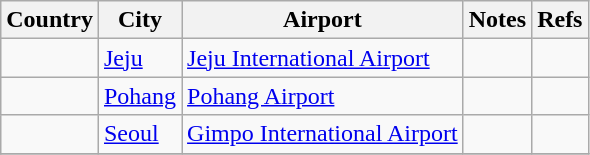<table class="sortable wikitable">
<tr>
<th>Country</th>
<th>City</th>
<th>Airport</th>
<th>Notes</th>
<th>Refs</th>
</tr>
<tr>
<td></td>
<td><a href='#'>Jeju</a></td>
<td><a href='#'>Jeju International Airport</a></td>
<td align=center></td>
<td align=center></td>
</tr>
<tr>
<td></td>
<td><a href='#'>Pohang</a></td>
<td><a href='#'>Pohang Airport</a></td>
<td></td>
<td align=center></td>
</tr>
<tr>
<td></td>
<td><a href='#'>Seoul</a></td>
<td><a href='#'>Gimpo International Airport</a></td>
<td align=center></td>
<td align=center></td>
</tr>
<tr>
</tr>
</table>
